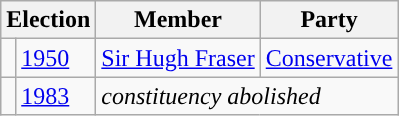<table class="wikitable">
<tr>
<th colspan="2">Election</th>
<th>Member </th>
<th>Party</th>
</tr>
<tr>
<td style="color:inherit;background-color: "></td>
<td><a href='#'>1950</a></td>
<td><a href='#'>Sir Hugh Fraser</a></td>
<td><a href='#'>Conservative</a></td>
</tr>
<tr>
<td></td>
<td><a href='#'>1983</a></td>
<td colspan="2"><em>constituency abolished</em></td>
</tr>
</table>
